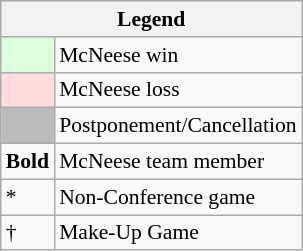<table class="wikitable" style="font-size:90%">
<tr>
<th colspan="2">Legend</th>
</tr>
<tr>
<td bgcolor="#ddffdd"> </td>
<td>McNeese win</td>
</tr>
<tr>
<td bgcolor="#ffdddd"> </td>
<td>McNeese loss</td>
</tr>
<tr>
<td bgcolor="#bbbbbb"> </td>
<td>Postponement/Cancellation</td>
</tr>
<tr>
<td><strong>Bold</strong></td>
<td>McNeese team member</td>
</tr>
<tr>
<td>*</td>
<td>Non-Conference game</td>
</tr>
<tr>
<td>†</td>
<td>Make-Up Game</td>
</tr>
</table>
